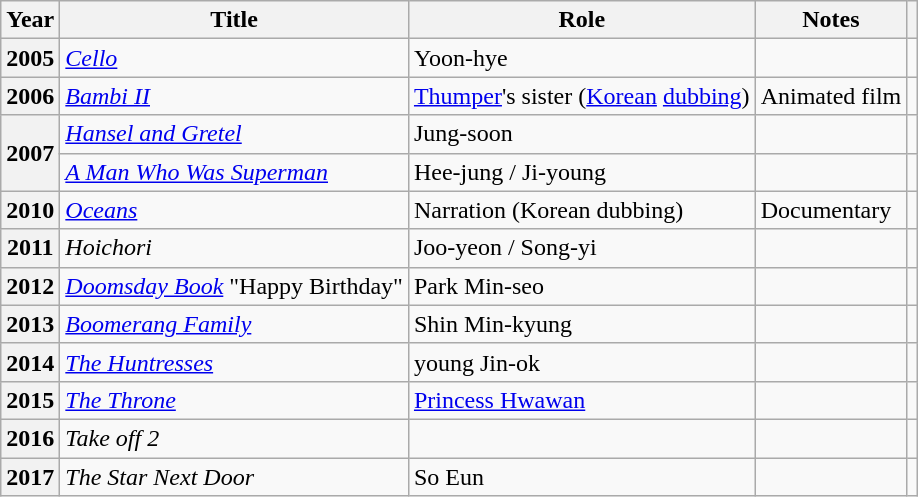<table class="wikitable plainrowheaders sortable">
<tr>
<th scope="col">Year</th>
<th scope="col">Title</th>
<th scope="col">Role</th>
<th scope="col">Notes</th>
<th scope="col" class="unsortable"></th>
</tr>
<tr>
<th scope="row">2005</th>
<td><em><a href='#'>Cello</a></em></td>
<td>Yoon-hye</td>
<td></td>
<td style="text-align:center"></td>
</tr>
<tr>
<th scope="row">2006</th>
<td><em><a href='#'>Bambi II</a></em></td>
<td><a href='#'>Thumper</a>'s sister (<a href='#'>Korean</a> <a href='#'>dubbing</a>)</td>
<td>Animated film</td>
<td style="text-align:center"></td>
</tr>
<tr>
<th scope="row" rowspan="2">2007</th>
<td><em><a href='#'>Hansel and Gretel</a></em></td>
<td>Jung-soon</td>
<td></td>
<td style="text-align:center"></td>
</tr>
<tr>
<td><em><a href='#'>A Man Who Was Superman</a></em></td>
<td>Hee-jung / Ji-young</td>
<td></td>
<td style="text-align:center"></td>
</tr>
<tr>
<th scope="row">2010</th>
<td><em><a href='#'>Oceans</a></em></td>
<td>Narration (Korean dubbing)</td>
<td>Documentary</td>
<td style="text-align:center"></td>
</tr>
<tr>
<th scope="row">2011</th>
<td><em>Hoichori</em></td>
<td>Joo-yeon / Song-yi</td>
<td></td>
<td style="text-align:center"></td>
</tr>
<tr>
<th scope="row">2012</th>
<td><em><a href='#'>Doomsday Book</a></em> "Happy Birthday"</td>
<td>Park Min-seo</td>
<td></td>
<td style="text-align:center"></td>
</tr>
<tr>
<th scope="row">2013</th>
<td><em><a href='#'>Boomerang Family</a></em></td>
<td>Shin Min-kyung</td>
<td></td>
<td style="text-align:center"></td>
</tr>
<tr>
<th scope="row">2014</th>
<td><em><a href='#'>The Huntresses</a></em></td>
<td>young Jin-ok</td>
<td></td>
<td style="text-align:center"></td>
</tr>
<tr>
<th scope="row">2015</th>
<td><em><a href='#'>The Throne</a></em></td>
<td><a href='#'>Princess Hwawan</a></td>
<td></td>
<td style="text-align:center"></td>
</tr>
<tr>
<th scope="row">2016</th>
<td><em>Take off 2</em></td>
<td></td>
<td></td>
<td style="text-align:center"></td>
</tr>
<tr>
<th scope="row">2017</th>
<td><em>The Star Next Door</em></td>
<td>So Eun</td>
<td></td>
<td style="text-align:center"></td>
</tr>
</table>
